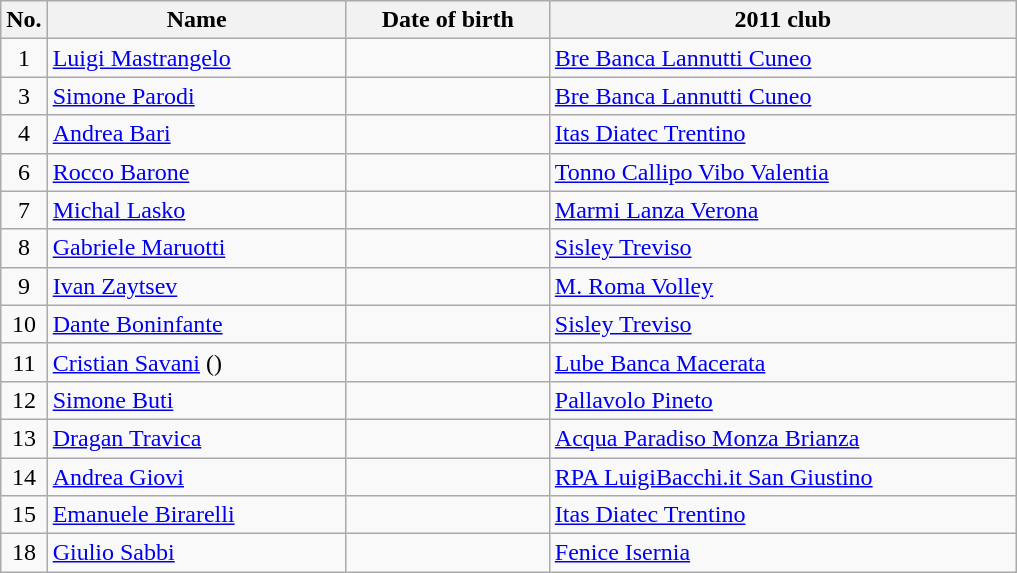<table class="wikitable sortable" style="font-size:100%; text-align:center;">
<tr>
<th>No.</th>
<th style="width:12em">Name</th>
<th style="width:8em">Date of birth</th>
<th style="width:19em">2011 club</th>
</tr>
<tr>
<td>1</td>
<td align=left><a href='#'>Luigi Mastrangelo</a></td>
<td align=right></td>
<td align=left> <a href='#'>Bre Banca Lannutti Cuneo</a></td>
</tr>
<tr>
<td>3</td>
<td align=left><a href='#'>Simone Parodi</a></td>
<td align=right></td>
<td align=left> <a href='#'>Bre Banca Lannutti Cuneo</a></td>
</tr>
<tr>
<td>4</td>
<td align=left><a href='#'>Andrea Bari</a></td>
<td align=right></td>
<td align=left> <a href='#'>Itas Diatec Trentino</a></td>
</tr>
<tr>
<td>6</td>
<td align=left><a href='#'>Rocco Barone</a></td>
<td align=right></td>
<td align=left> <a href='#'>Tonno Callipo Vibo Valentia</a></td>
</tr>
<tr>
<td>7</td>
<td align=left><a href='#'>Michal Lasko</a></td>
<td align=right></td>
<td align=left> <a href='#'>Marmi Lanza Verona</a></td>
</tr>
<tr>
<td>8</td>
<td align=left><a href='#'>Gabriele Maruotti</a></td>
<td align=right></td>
<td align=left> <a href='#'>Sisley Treviso</a></td>
</tr>
<tr>
<td>9</td>
<td align=left><a href='#'>Ivan Zaytsev</a></td>
<td align=right></td>
<td align=left> <a href='#'>M. Roma Volley</a></td>
</tr>
<tr>
<td>10</td>
<td align=left><a href='#'>Dante Boninfante</a></td>
<td align=right></td>
<td align=left> <a href='#'>Sisley Treviso</a></td>
</tr>
<tr>
<td>11</td>
<td align=left><a href='#'>Cristian Savani</a> ()</td>
<td align=right></td>
<td align=left> <a href='#'>Lube Banca Macerata</a></td>
</tr>
<tr>
<td>12</td>
<td align=left><a href='#'>Simone Buti</a></td>
<td align=right></td>
<td align=left> <a href='#'>Pallavolo Pineto</a></td>
</tr>
<tr>
<td>13</td>
<td align=left><a href='#'>Dragan Travica</a></td>
<td align=right></td>
<td align=left> <a href='#'>Acqua Paradiso Monza Brianza</a></td>
</tr>
<tr>
<td>14</td>
<td align=left><a href='#'>Andrea Giovi</a></td>
<td align=right></td>
<td align=left> <a href='#'>RPA LuigiBacchi.it San Giustino</a></td>
</tr>
<tr>
<td>15</td>
<td align=left><a href='#'>Emanuele Birarelli</a></td>
<td align=right></td>
<td align=left> <a href='#'>Itas Diatec Trentino</a></td>
</tr>
<tr>
<td>18</td>
<td align=left><a href='#'>Giulio Sabbi</a></td>
<td align=right></td>
<td align=left> <a href='#'>Fenice Isernia</a></td>
</tr>
</table>
